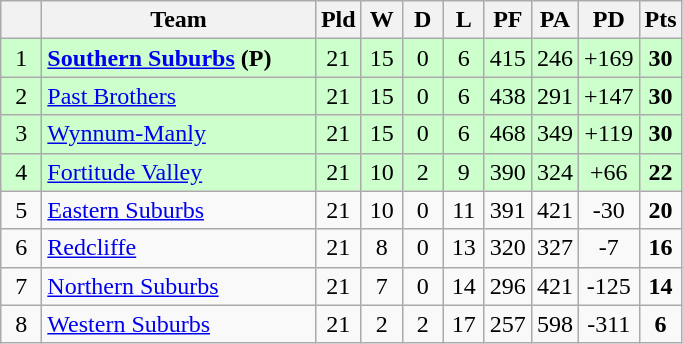<table class="wikitable" style="text-align:center;">
<tr>
<th width="20"></th>
<th width="175">Team</th>
<th width="20">Pld</th>
<th width="20">W</th>
<th width="20">D</th>
<th width="20">L</th>
<th width="20">PF</th>
<th width="20">PA</th>
<th width="20">PD</th>
<th width="20">Pts</th>
</tr>
<tr style="background: #ccffcc;">
<td>1</td>
<td style="text-align:left;"><strong> <a href='#'>Southern Suburbs</a> (P)</strong></td>
<td>21</td>
<td>15</td>
<td>0</td>
<td>6</td>
<td>415</td>
<td>246</td>
<td>+169</td>
<td><strong>30</strong></td>
</tr>
<tr style="background: #ccffcc;">
<td>2</td>
<td style="text-align:left;"> <a href='#'>Past Brothers</a></td>
<td>21</td>
<td>15</td>
<td>0</td>
<td>6</td>
<td>438</td>
<td>291</td>
<td>+147</td>
<td><strong>30</strong></td>
</tr>
<tr style="background: #ccffcc;">
<td>3</td>
<td style="text-align:left;"> <a href='#'>Wynnum-Manly</a></td>
<td>21</td>
<td>15</td>
<td>0</td>
<td>6</td>
<td>468</td>
<td>349</td>
<td>+119</td>
<td><strong>30</strong></td>
</tr>
<tr style="background: #ccffcc;">
<td>4</td>
<td style="text-align:left;"> <a href='#'>Fortitude Valley</a></td>
<td>21</td>
<td>10</td>
<td>2</td>
<td>9</td>
<td>390</td>
<td>324</td>
<td>+66</td>
<td><strong>22</strong></td>
</tr>
<tr>
<td>5</td>
<td style="text-align:left;"> <a href='#'>Eastern Suburbs</a></td>
<td>21</td>
<td>10</td>
<td>0</td>
<td>11</td>
<td>391</td>
<td>421</td>
<td>-30</td>
<td><strong>20</strong></td>
</tr>
<tr>
<td>6</td>
<td style="text-align:left;"> <a href='#'>Redcliffe</a></td>
<td>21</td>
<td>8</td>
<td>0</td>
<td>13</td>
<td>320</td>
<td>327</td>
<td>-7</td>
<td><strong>16</strong></td>
</tr>
<tr>
<td>7</td>
<td style="text-align:left;"> <a href='#'>Northern Suburbs</a></td>
<td>21</td>
<td>7</td>
<td>0</td>
<td>14</td>
<td>296</td>
<td>421</td>
<td>-125</td>
<td><strong>14</strong></td>
</tr>
<tr>
<td>8</td>
<td style="text-align:left;"> <a href='#'>Western Suburbs</a></td>
<td>21</td>
<td>2</td>
<td>2</td>
<td>17</td>
<td>257</td>
<td>598</td>
<td>-311</td>
<td><strong>6</strong></td>
</tr>
</table>
